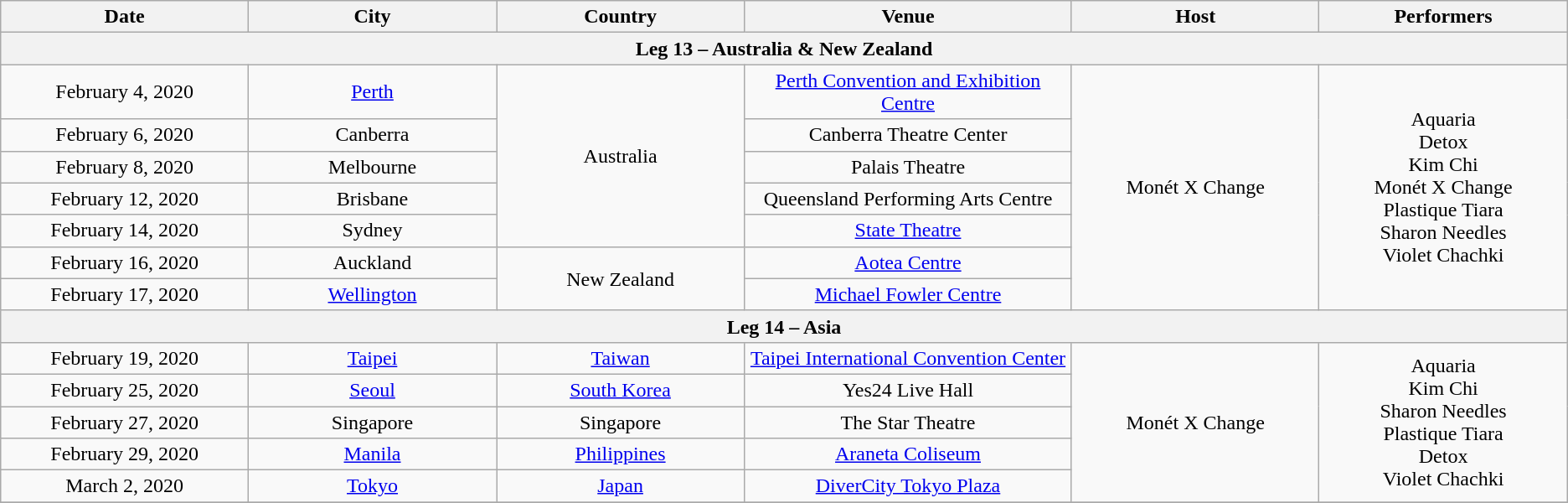<table class="wikitable" style="text-align:center;">
<tr>
<th scope="col" style="width:12em;">Date</th>
<th scope="col" style="width:12em;">City</th>
<th scope="col" style="width:12em;">Country</th>
<th scope="col" style="width:16em;">Venue</th>
<th scope="col" style="width:12em;">Host</th>
<th scope="col" style="width:12em;">Performers</th>
</tr>
<tr>
<th colspan="6">Leg 13 – Australia & New Zealand</th>
</tr>
<tr>
<td>February 4, 2020</td>
<td><a href='#'>Perth</a></td>
<td rowspan="5">Australia</td>
<td><a href='#'>Perth Convention and Exhibition Centre</a></td>
<td rowspan="7">Monét X Change</td>
<td rowspan="7">Aquaria<br>Detox<br>Kim Chi<br>Monét X Change<br>Plastique Tiara<br>Sharon Needles<br>Violet Chachki<br></td>
</tr>
<tr>
<td>February 6, 2020</td>
<td>Canberra</td>
<td>Canberra Theatre Center</td>
</tr>
<tr>
<td>February 8, 2020</td>
<td>Melbourne</td>
<td>Palais Theatre</td>
</tr>
<tr>
<td>February 12, 2020</td>
<td>Brisbane</td>
<td>Queensland Performing Arts Centre</td>
</tr>
<tr>
<td>February 14, 2020</td>
<td>Sydney</td>
<td><a href='#'>State Theatre</a></td>
</tr>
<tr>
<td>February 16, 2020</td>
<td>Auckland</td>
<td rowspan="2">New Zealand</td>
<td><a href='#'>Aotea Centre</a></td>
</tr>
<tr>
<td>February 17, 2020</td>
<td><a href='#'>Wellington</a></td>
<td><a href='#'>Michael Fowler Centre</a></td>
</tr>
<tr>
<th colspan="6">Leg 14 – Asia</th>
</tr>
<tr>
<td>February 19, 2020</td>
<td><a href='#'>Taipei</a></td>
<td><a href='#'>Taiwan</a></td>
<td><a href='#'>Taipei International Convention Center</a></td>
<td rowspan="5">Monét X Change</td>
<td rowspan="5">Aquaria<br>Kim Chi<br>Sharon Needles<br>Plastique Tiara<br>Detox<br>Violet Chachki<br></td>
</tr>
<tr>
<td>February 25, 2020</td>
<td><a href='#'>Seoul</a></td>
<td><a href='#'>South Korea</a></td>
<td>Yes24 Live Hall</td>
</tr>
<tr>
<td>February 27, 2020</td>
<td>Singapore</td>
<td>Singapore</td>
<td>The Star Theatre</td>
</tr>
<tr>
<td>February 29, 2020</td>
<td><a href='#'>Manila</a></td>
<td><a href='#'>Philippines</a></td>
<td><a href='#'>Araneta Coliseum</a></td>
</tr>
<tr>
<td>March 2, 2020</td>
<td><a href='#'>Tokyo</a></td>
<td><a href='#'>Japan</a></td>
<td><a href='#'>DiverCity Tokyo Plaza</a></td>
</tr>
<tr>
</tr>
</table>
